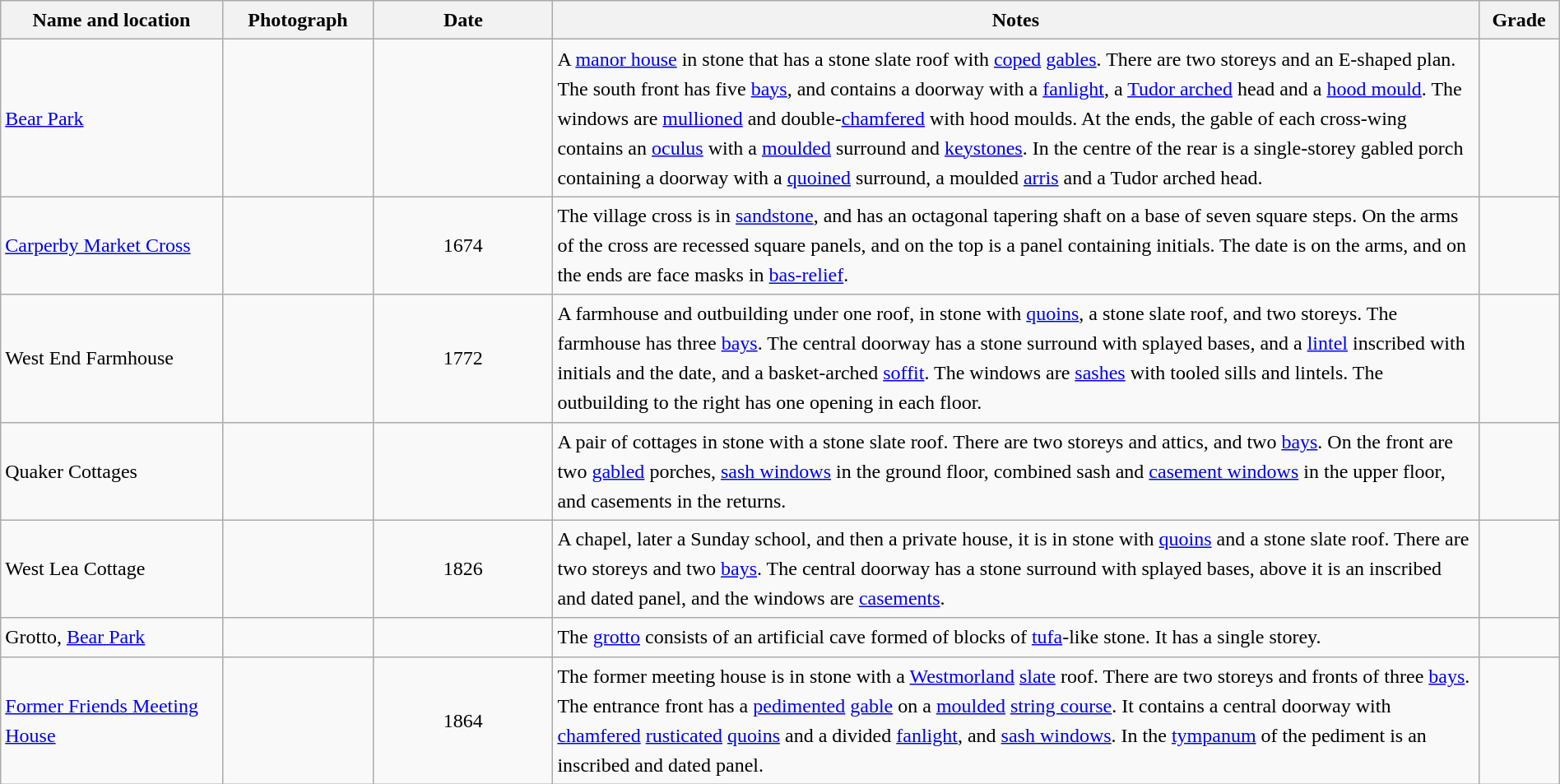<table class="wikitable sortable plainrowheaders" style="width:100%; border:0px; text-align:left; line-height:150%">
<tr>
<th scope="col"  style="width:150px">Name and location</th>
<th scope="col"  style="width:100px" class="unsortable">Photograph</th>
<th scope="col"  style="width:120px">Date</th>
<th scope="col"  style="width:650px" class="unsortable">Notes</th>
<th scope="col"  style="width:50px">Grade</th>
</tr>
<tr>
<td><a href='#'>Bear Park</a><br></td>
<td></td>
<td align="center"></td>
<td>A <a href='#'>manor house</a> in stone that has a stone slate roof with <a href='#'>coped</a> <a href='#'>gables</a>.  There are two storeys and an E-shaped plan.  The south front has five <a href='#'>bays</a>, and contains a doorway with a <a href='#'>fanlight</a>, a <a href='#'>Tudor arched</a> head and a <a href='#'>hood mould</a>.  The windows are <a href='#'>mullioned</a> and double-<a href='#'>chamfered</a> with hood moulds.  At the ends, the gable of each cross-wing contains an <a href='#'>oculus</a> with a <a href='#'>moulded</a> surround and <a href='#'>keystones</a>.  In the centre of the rear is a single-storey gabled porch containing a doorway with a <a href='#'>quoined</a> surround, a moulded <a href='#'>arris</a> and a Tudor arched head.</td>
<td align="center" ></td>
</tr>
<tr>
<td><a href='#'>Carperby Market Cross</a><br></td>
<td></td>
<td align="center">1674</td>
<td>The village cross is in <a href='#'>sandstone</a>, and has an octagonal tapering shaft on a base of seven square steps.  On the arms of the cross are recessed square panels, and on the top is a panel containing initials.  The date is on the arms, and on the ends are face masks in <a href='#'>bas-relief</a>.</td>
<td align="center" ></td>
</tr>
<tr>
<td>West End Farmhouse<br></td>
<td></td>
<td align="center">1772</td>
<td>A farmhouse and outbuilding under one roof, in stone with <a href='#'>quoins</a>, a stone slate roof, and two storeys.  The farmhouse has three <a href='#'>bays</a>.  The central doorway has a stone surround with splayed bases, and a <a href='#'>lintel</a> inscribed with initials and the date, and a basket-arched <a href='#'>soffit</a>.  The windows are <a href='#'>sashes</a> with tooled sills and lintels.  The outbuilding to the right has one opening in each floor.</td>
<td align="center" ></td>
</tr>
<tr>
<td>Quaker Cottages<br></td>
<td></td>
<td align="center"></td>
<td>A pair of cottages in stone with a stone slate roof.  There are two storeys and attics, and two <a href='#'>bays</a>.  On the front are two <a href='#'>gabled</a> porches, <a href='#'>sash windows</a> in the ground floor, combined sash and <a href='#'>casement windows</a> in the upper floor, and casements in the returns.</td>
<td align="center" ></td>
</tr>
<tr>
<td>West Lea Cottage<br></td>
<td></td>
<td align="center">1826</td>
<td>A chapel, later a Sunday school, and then a private house, it is in stone with <a href='#'>quoins</a> and a stone slate roof.  There are two storeys and two <a href='#'>bays</a>.  The central doorway has a stone surround with splayed bases, above it is an inscribed and dated panel, and the windows are <a href='#'>casements</a>.</td>
<td align="center" ></td>
</tr>
<tr>
<td>Grotto, <a href='#'>Bear Park</a><br></td>
<td></td>
<td align="center"></td>
<td>The <a href='#'>grotto</a> consists of an artificial cave formed of blocks of <a href='#'>tufa</a>-like stone. It has a single storey.</td>
<td align="center" ></td>
</tr>
<tr>
<td><a href='#'>Former Friends Meeting House</a><br></td>
<td></td>
<td align="center">1864</td>
<td>The former meeting house is in stone with a <a href='#'>Westmorland</a> <a href='#'>slate</a> roof.  There are two storeys and fronts of three <a href='#'>bays</a>.  The entrance front has a <a href='#'>pedimented</a> <a href='#'>gable</a> on a <a href='#'>moulded</a> <a href='#'>string course</a>.  It contains a central doorway with <a href='#'>chamfered</a> <a href='#'>rusticated</a> <a href='#'>quoins</a> and a divided <a href='#'>fanlight</a>, and <a href='#'>sash windows</a>.  In the <a href='#'>tympanum</a> of the pediment is an inscribed and dated panel.</td>
<td align="center" ></td>
</tr>
<tr>
</tr>
</table>
